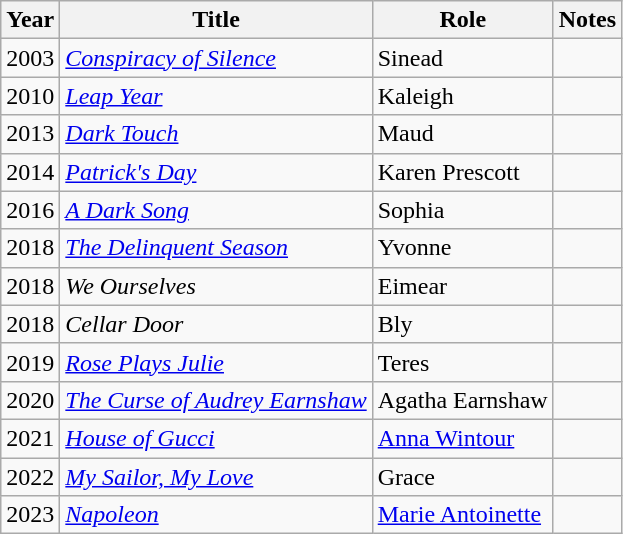<table class="wikitable sortable">
<tr>
<th>Year</th>
<th>Title</th>
<th>Role</th>
<th>Notes</th>
</tr>
<tr>
<td>2003</td>
<td><a href='#'><em>Conspiracy of Silence</em></a></td>
<td>Sinead</td>
<td></td>
</tr>
<tr>
<td>2010</td>
<td><a href='#'><em>Leap Year</em></a></td>
<td>Kaleigh</td>
<td></td>
</tr>
<tr>
<td>2013</td>
<td><em><a href='#'>Dark Touch</a></em></td>
<td>Maud</td>
<td></td>
</tr>
<tr>
<td>2014</td>
<td><a href='#'><em>Patrick's Day</em></a></td>
<td>Karen Prescott</td>
<td></td>
</tr>
<tr>
<td>2016</td>
<td><em><a href='#'>A Dark Song</a></em></td>
<td>Sophia</td>
<td></td>
</tr>
<tr>
<td>2018</td>
<td><em><a href='#'>The Delinquent Season</a></em></td>
<td>Yvonne</td>
<td></td>
</tr>
<tr>
<td>2018</td>
<td><em>We Ourselves</em></td>
<td>Eimear</td>
<td></td>
</tr>
<tr>
<td>2018</td>
<td><em>Cellar Door</em></td>
<td>Bly</td>
<td></td>
</tr>
<tr>
<td>2019</td>
<td><em><a href='#'>Rose Plays Julie</a></em></td>
<td>Teres</td>
<td></td>
</tr>
<tr>
<td>2020</td>
<td><em><a href='#'>The Curse of Audrey Earnshaw</a></em></td>
<td>Agatha Earnshaw</td>
<td></td>
</tr>
<tr>
<td>2021</td>
<td><em><a href='#'>House of Gucci</a></em></td>
<td><a href='#'>Anna Wintour</a></td>
<td></td>
</tr>
<tr>
<td>2022</td>
<td><em><a href='#'>My Sailor, My Love</a></em></td>
<td>Grace</td>
<td></td>
</tr>
<tr>
<td>2023</td>
<td><a href='#'><em>Napoleon</em></a></td>
<td><a href='#'>Marie Antoinette</a></td>
<td></td>
</tr>
</table>
